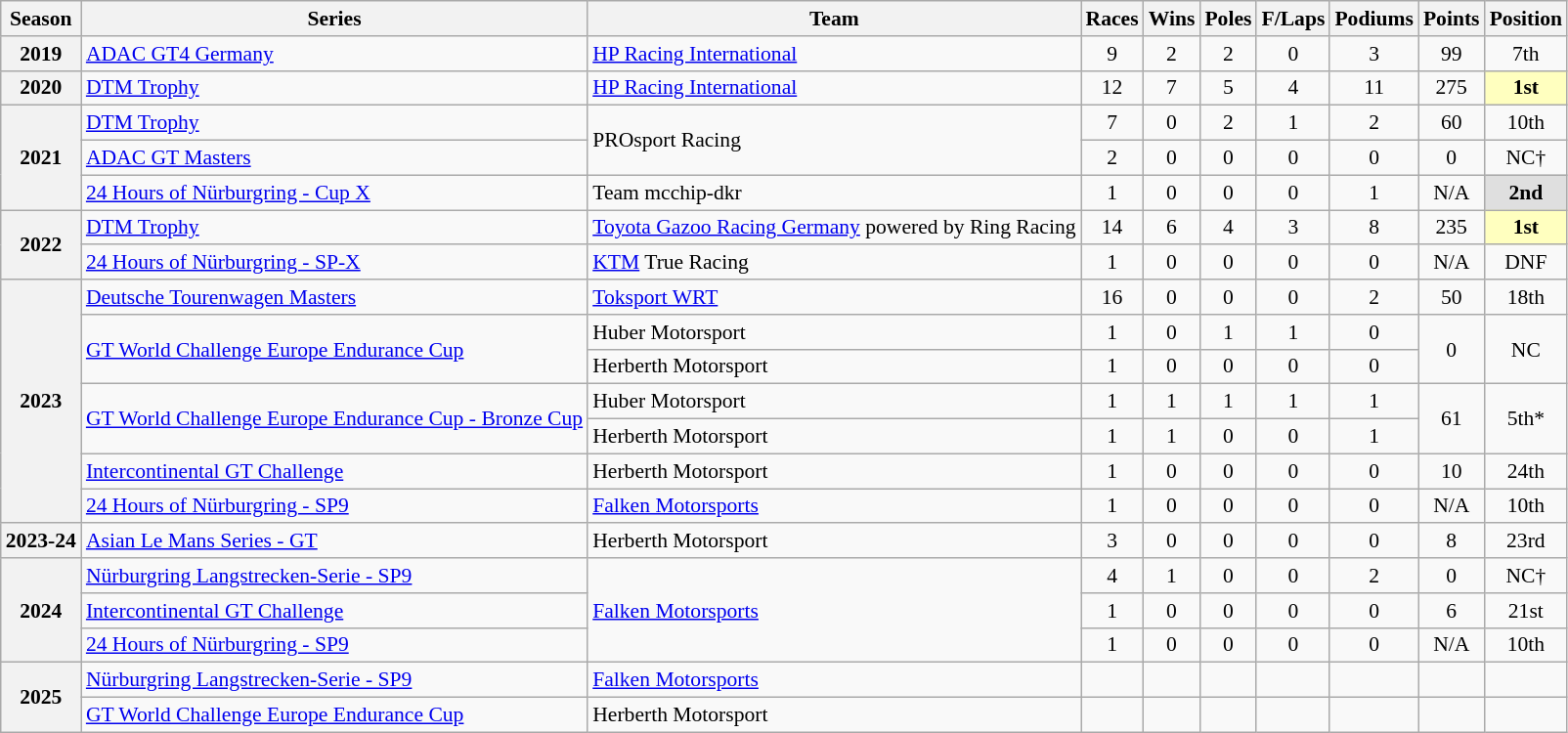<table class="wikitable" style="font-size: 90%; text-align:center">
<tr>
<th>Season</th>
<th>Series</th>
<th>Team</th>
<th>Races</th>
<th>Wins</th>
<th>Poles</th>
<th>F/Laps</th>
<th>Podiums</th>
<th>Points</th>
<th>Position</th>
</tr>
<tr>
<th>2019</th>
<td align=left><a href='#'>ADAC GT4 Germany</a></td>
<td align=left><a href='#'>HP Racing International</a></td>
<td>9</td>
<td>2</td>
<td>2</td>
<td>0</td>
<td>3</td>
<td>99</td>
<td>7th</td>
</tr>
<tr>
<th>2020</th>
<td align=left><a href='#'>DTM Trophy</a></td>
<td align=left><a href='#'>HP Racing International</a></td>
<td>12</td>
<td>7</td>
<td>5</td>
<td>4</td>
<td>11</td>
<td>275</td>
<td style="background:#FFFFBF;"><strong>1st</strong></td>
</tr>
<tr>
<th rowspan="3">2021</th>
<td align=left><a href='#'>DTM Trophy</a></td>
<td rowspan="2" align=left>PROsport Racing</td>
<td>7</td>
<td>0</td>
<td>2</td>
<td>1</td>
<td>2</td>
<td>60</td>
<td>10th</td>
</tr>
<tr>
<td align=left><a href='#'>ADAC GT Masters</a></td>
<td>2</td>
<td>0</td>
<td>0</td>
<td>0</td>
<td>0</td>
<td>0</td>
<td>NC†</td>
</tr>
<tr>
<td align=left><a href='#'>24 Hours of Nürburgring - Cup X</a></td>
<td align=left>Team mcchip-dkr</td>
<td>1</td>
<td>0</td>
<td>0</td>
<td>0</td>
<td>1</td>
<td>N/A</td>
<td style="background:#DFDFDF;"><strong>2nd</strong></td>
</tr>
<tr>
<th rowspan="2">2022</th>
<td align=left><a href='#'>DTM Trophy</a></td>
<td align=left><a href='#'>Toyota Gazoo Racing Germany</a> powered by Ring Racing</td>
<td>14</td>
<td>6</td>
<td>4</td>
<td>3</td>
<td>8</td>
<td>235</td>
<td style="background:#FFFFBF;"><strong>1st</strong></td>
</tr>
<tr>
<td align=left><a href='#'>24 Hours of Nürburgring - SP-X</a></td>
<td align=left><a href='#'>KTM</a> True Racing</td>
<td>1</td>
<td>0</td>
<td>0</td>
<td>0</td>
<td>0</td>
<td>N/A</td>
<td>DNF</td>
</tr>
<tr>
<th rowspan="7">2023</th>
<td align=left><a href='#'>Deutsche Tourenwagen Masters</a></td>
<td align=left><a href='#'>Toksport WRT</a></td>
<td>16</td>
<td>0</td>
<td>0</td>
<td>0</td>
<td>2</td>
<td>50</td>
<td>18th</td>
</tr>
<tr>
<td rowspan="2" align="left"><a href='#'>GT World Challenge Europe Endurance Cup</a></td>
<td align="left">Huber Motorsport</td>
<td>1</td>
<td>0</td>
<td>1</td>
<td>1</td>
<td>0</td>
<td rowspan="2">0</td>
<td rowspan="2">NC</td>
</tr>
<tr>
<td align=left>Herberth Motorsport</td>
<td>1</td>
<td>0</td>
<td>0</td>
<td>0</td>
<td>0</td>
</tr>
<tr>
<td rowspan="2" align="left"><a href='#'>GT World Challenge Europe Endurance Cup - Bronze Cup</a></td>
<td align=left>Huber Motorsport</td>
<td>1</td>
<td>1</td>
<td>1</td>
<td>1</td>
<td>1</td>
<td rowspan="2">61</td>
<td rowspan="2">5th*</td>
</tr>
<tr>
<td align=left>Herberth Motorsport</td>
<td>1</td>
<td>1</td>
<td>0</td>
<td>0</td>
<td>1</td>
</tr>
<tr>
<td align=left><a href='#'>Intercontinental GT Challenge</a></td>
<td align=left>Herberth Motorsport</td>
<td>1</td>
<td>0</td>
<td>0</td>
<td>0</td>
<td>0</td>
<td>10</td>
<td>24th</td>
</tr>
<tr>
<td align=left><a href='#'>24 Hours of Nürburgring - SP9</a></td>
<td align=left><a href='#'>Falken Motorsports</a></td>
<td>1</td>
<td>0</td>
<td>0</td>
<td>0</td>
<td>0</td>
<td>N/A</td>
<td>10th</td>
</tr>
<tr>
<th>2023-24</th>
<td align=left><a href='#'>Asian Le Mans Series - GT</a></td>
<td align=left>Herberth Motorsport</td>
<td>3</td>
<td>0</td>
<td>0</td>
<td>0</td>
<td>0</td>
<td>8</td>
<td>23rd</td>
</tr>
<tr>
<th rowspan="3">2024</th>
<td align=left><a href='#'>Nürburgring Langstrecken-Serie - SP9</a></td>
<td rowspan="3" align="left"><a href='#'>Falken Motorsports</a></td>
<td>4</td>
<td>1</td>
<td>0</td>
<td>0</td>
<td>2</td>
<td>0</td>
<td>NC†</td>
</tr>
<tr>
<td align=left><a href='#'>Intercontinental GT Challenge</a></td>
<td>1</td>
<td>0</td>
<td>0</td>
<td>0</td>
<td>0</td>
<td>6</td>
<td>21st</td>
</tr>
<tr>
<td align=left><a href='#'>24 Hours of Nürburgring - SP9</a></td>
<td>1</td>
<td>0</td>
<td>0</td>
<td>0</td>
<td>0</td>
<td>N/A</td>
<td>10th</td>
</tr>
<tr>
<th rowspan="2">2025</th>
<td align=left><a href='#'>Nürburgring Langstrecken-Serie - SP9</a></td>
<td align=left><a href='#'>Falken Motorsports</a></td>
<td></td>
<td></td>
<td></td>
<td></td>
<td></td>
<td></td>
<td></td>
</tr>
<tr>
<td align=left><a href='#'>GT World Challenge Europe Endurance Cup</a></td>
<td align=left>Herberth Motorsport</td>
<td></td>
<td></td>
<td></td>
<td></td>
<td></td>
<td></td>
<td></td>
</tr>
</table>
